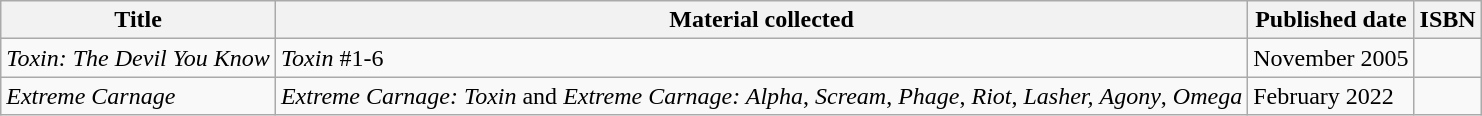<table class="wikitable">
<tr>
<th>Title</th>
<th>Material collected</th>
<th>Published date</th>
<th>ISBN</th>
</tr>
<tr>
<td><em>Toxin: The Devil You Know</em></td>
<td><em>Toxin</em> #1-6</td>
<td>November 2005</td>
<td></td>
</tr>
<tr>
<td><em>Extreme Carnage</em></td>
<td><em>Extreme Carnage: Toxin</em> and <em>Extreme Carnage: Alpha</em>, <em>Scream</em>, <em>Phage</em>, <em>Riot</em>, <em>Lasher,</em> <em>Agony</em>, <em>Omega</em></td>
<td>February 2022</td>
<td></td>
</tr>
</table>
